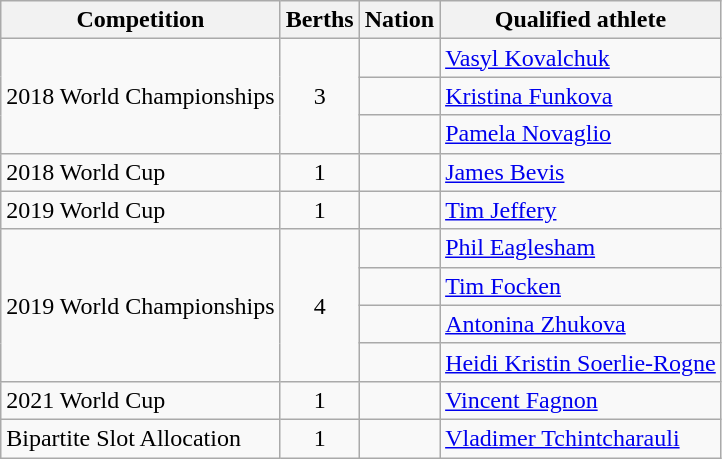<table class="wikitable">
<tr>
<th>Competition</th>
<th>Berths</th>
<th>Nation</th>
<th>Qualified athlete</th>
</tr>
<tr>
<td rowspan=3>2018 World Championships</td>
<td align=center rowspan=3>3</td>
<td></td>
<td><a href='#'>Vasyl Kovalchuk</a></td>
</tr>
<tr>
<td></td>
<td><a href='#'>Kristina Funkova</a></td>
</tr>
<tr>
<td></td>
<td><a href='#'>Pamela Novaglio</a></td>
</tr>
<tr>
<td>2018 World Cup</td>
<td align=center>1</td>
<td></td>
<td><a href='#'>James Bevis</a></td>
</tr>
<tr>
<td>2019 World Cup</td>
<td align=center>1</td>
<td></td>
<td><a href='#'>Tim Jeffery</a></td>
</tr>
<tr>
<td rowspan=4>2019 World Championships</td>
<td align=center rowspan=4>4</td>
<td></td>
<td><a href='#'>Phil Eaglesham</a></td>
</tr>
<tr>
<td></td>
<td><a href='#'>Tim Focken</a></td>
</tr>
<tr>
<td></td>
<td><a href='#'>Antonina Zhukova</a></td>
</tr>
<tr>
<td></td>
<td><a href='#'>Heidi Kristin Soerlie-Rogne</a></td>
</tr>
<tr>
<td>2021 World Cup</td>
<td align=center>1</td>
<td></td>
<td><a href='#'>Vincent Fagnon</a></td>
</tr>
<tr>
<td>Bipartite Slot Allocation</td>
<td align=center>1</td>
<td></td>
<td><a href='#'>Vladimer Tchintcharauli</a></td>
</tr>
</table>
